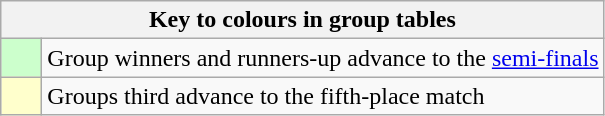<table class="wikitable" style="text-align: center;">
<tr>
<th colspan=2>Key to colours in group tables</th>
</tr>
<tr>
<td bgcolor=#ccffcc style="width: 20px;"></td>
<td align=left>Group winners and runners-up advance to the <a href='#'>semi-finals</a></td>
</tr>
<tr>
<td bgcolor=#ffffcc style="width: 20px;"></td>
<td align=left>Groups third advance to the fifth-place match</td>
</tr>
</table>
